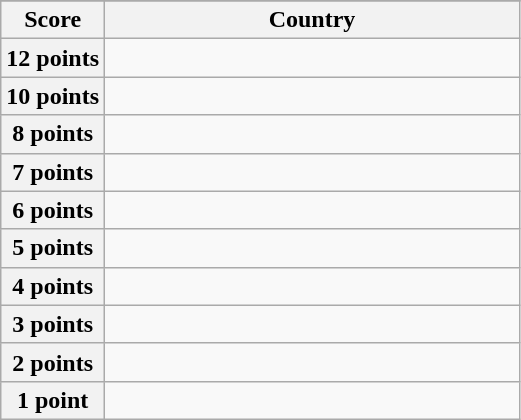<table class="wikitable">
<tr>
</tr>
<tr>
<th scope="col" width="20%">Score</th>
<th scope="col">Country</th>
</tr>
<tr>
<th scope="row">12 points</th>
<td></td>
</tr>
<tr>
<th scope="row">10 points</th>
<td></td>
</tr>
<tr>
<th scope="row">8 points</th>
<td></td>
</tr>
<tr>
<th scope="row">7 points</th>
<td></td>
</tr>
<tr>
<th scope="row">6 points</th>
<td></td>
</tr>
<tr>
<th scope="row">5 points</th>
<td></td>
</tr>
<tr>
<th scope="row">4 points</th>
<td></td>
</tr>
<tr>
<th scope="row">3 points</th>
<td></td>
</tr>
<tr>
<th scope="row">2 points</th>
<td></td>
</tr>
<tr>
<th scope="row">1 point</th>
<td></td>
</tr>
</table>
